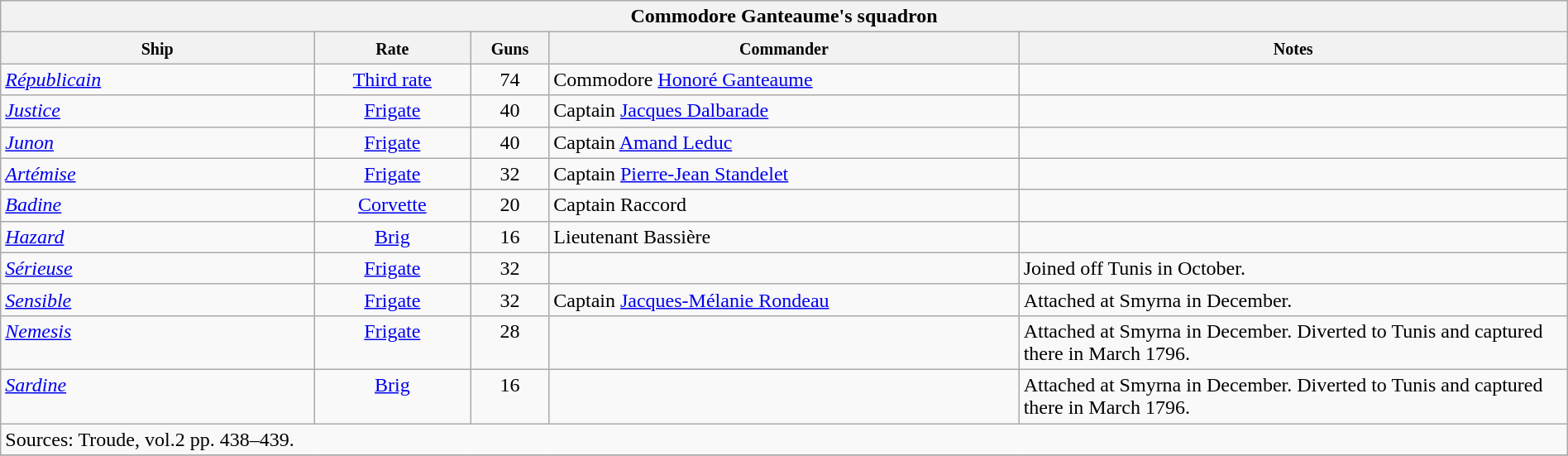<table class="wikitable" width=100%>
<tr valign="top">
<th colspan="11" bgcolor="white">Commodore Ganteaume's squadron</th>
</tr>
<tr valign="top"|- valign="top">
<th width=20%; align= center><small> Ship </small></th>
<th width=10%; align= center><small> Rate </small></th>
<th width=5%; align= center><small> Guns </small></th>
<th width=30%; align= center><small> Commander </small></th>
<th width=35%; align= center><small>Notes</small></th>
</tr>
<tr valign="top">
<td align= left><a href='#'><em>Républicain</em></a></td>
<td align= center><a href='#'>Third rate</a></td>
<td align= center>74</td>
<td align= left>Commodore <a href='#'>Honoré Ganteaume</a></td>
<td align= left></td>
</tr>
<tr valign="top">
<td align= left><a href='#'><em>Justice</em></a></td>
<td align= center><a href='#'>Frigate</a></td>
<td align= center>40</td>
<td align= left>Captain <a href='#'>Jacques Dalbarade</a></td>
<td align= left></td>
</tr>
<tr style="vertical-align:top;">
<td align= left><a href='#'><em>Junon</em></a></td>
<td align= center><a href='#'>Frigate</a></td>
<td align= center>40</td>
<td align= left>Captain <a href='#'>Amand Leduc</a></td>
<td align= left></td>
</tr>
<tr style="vertical-align:top;">
<td align= left><a href='#'><em>Artémise</em></a></td>
<td align= center><a href='#'>Frigate</a></td>
<td align= center>32</td>
<td align= left>Captain <a href='#'>Pierre-Jean Standelet</a></td>
<td align= left></td>
</tr>
<tr style="vertical-align:top;">
<td align= left><a href='#'><em>Badine</em></a></td>
<td align= center><a href='#'>Corvette</a></td>
<td align= center>20</td>
<td align= left>Captain Raccord</td>
<td align= left></td>
</tr>
<tr style="vertical-align:top;">
<td align= left><a href='#'><em>Hazard</em></a></td>
<td align= center><a href='#'>Brig</a></td>
<td align= center>16</td>
<td align= left>Lieutenant Bassière</td>
<td align= left></td>
</tr>
<tr style="vertical-align:top;">
<td align= left><em><a href='#'>Sérieuse</a></em></td>
<td align= center><a href='#'>Frigate</a></td>
<td align= center>32</td>
<td align= left></td>
<td align= left>Joined off Tunis in October.</td>
</tr>
<tr style="vertical-align:top;">
<td align= left><a href='#'><em>Sensible</em></a></td>
<td align= center><a href='#'>Frigate</a></td>
<td align= center>32</td>
<td align= left>Captain <a href='#'>Jacques-Mélanie Rondeau</a></td>
<td align= left>Attached at Smyrna in December.</td>
</tr>
<tr style="vertical-align:top;">
<td align= left><a href='#'><em>Nemesis</em></a></td>
<td align= center><a href='#'>Frigate</a></td>
<td align= center>28</td>
<td align= left></td>
<td align= left>Attached at Smyrna in December. Diverted to Tunis and captured there in March 1796.</td>
</tr>
<tr style="vertical-align:top;">
<td align= left><a href='#'><em>Sardine</em></a></td>
<td align= center><a href='#'>Brig</a></td>
<td align= center>16</td>
<td align= left></td>
<td align= left>Attached at Smyrna in December. Diverted to Tunis and captured there in March 1796.</td>
</tr>
<tr style="vertical-align:top;">
<td colspan="11" align="left">Sources: Troude, vol.2  pp. 438–439.</td>
</tr>
<tr>
</tr>
</table>
